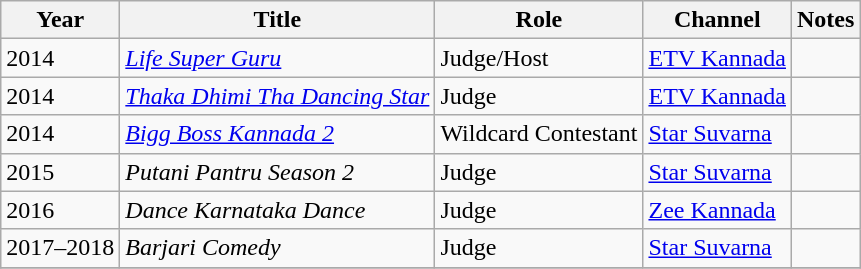<table class="wikitable sortable">
<tr>
<th>Year</th>
<th>Title</th>
<th>Role</th>
<th>Channel</th>
<th>Notes</th>
</tr>
<tr>
<td>2014</td>
<td><em><a href='#'>Life Super Guru</a></em></td>
<td>Judge/Host</td>
<td><a href='#'>ETV Kannada</a></td>
<td></td>
</tr>
<tr>
<td>2014</td>
<td><em><a href='#'>Thaka Dhimi Tha Dancing Star</a></em></td>
<td>Judge</td>
<td><a href='#'>ETV Kannada</a></td>
<td></td>
</tr>
<tr>
<td>2014</td>
<td><em><a href='#'>Bigg Boss Kannada 2</a></em></td>
<td>Wildcard Contestant</td>
<td><a href='#'>Star Suvarna</a></td>
<td></td>
</tr>
<tr>
<td>2015</td>
<td><em>Putani Pantru Season 2</em></td>
<td>Judge</td>
<td><a href='#'>Star Suvarna</a></td>
<td></td>
</tr>
<tr>
<td>2016</td>
<td><em>Dance Karnataka Dance</em></td>
<td>Judge</td>
<td><a href='#'>Zee Kannada</a></td>
<td></td>
</tr>
<tr>
<td>2017–2018</td>
<td><em>Barjari Comedy</em></td>
<td>Judge</td>
<td><a href='#'>Star Suvarna</a></td>
<td></td>
</tr>
<tr>
</tr>
</table>
